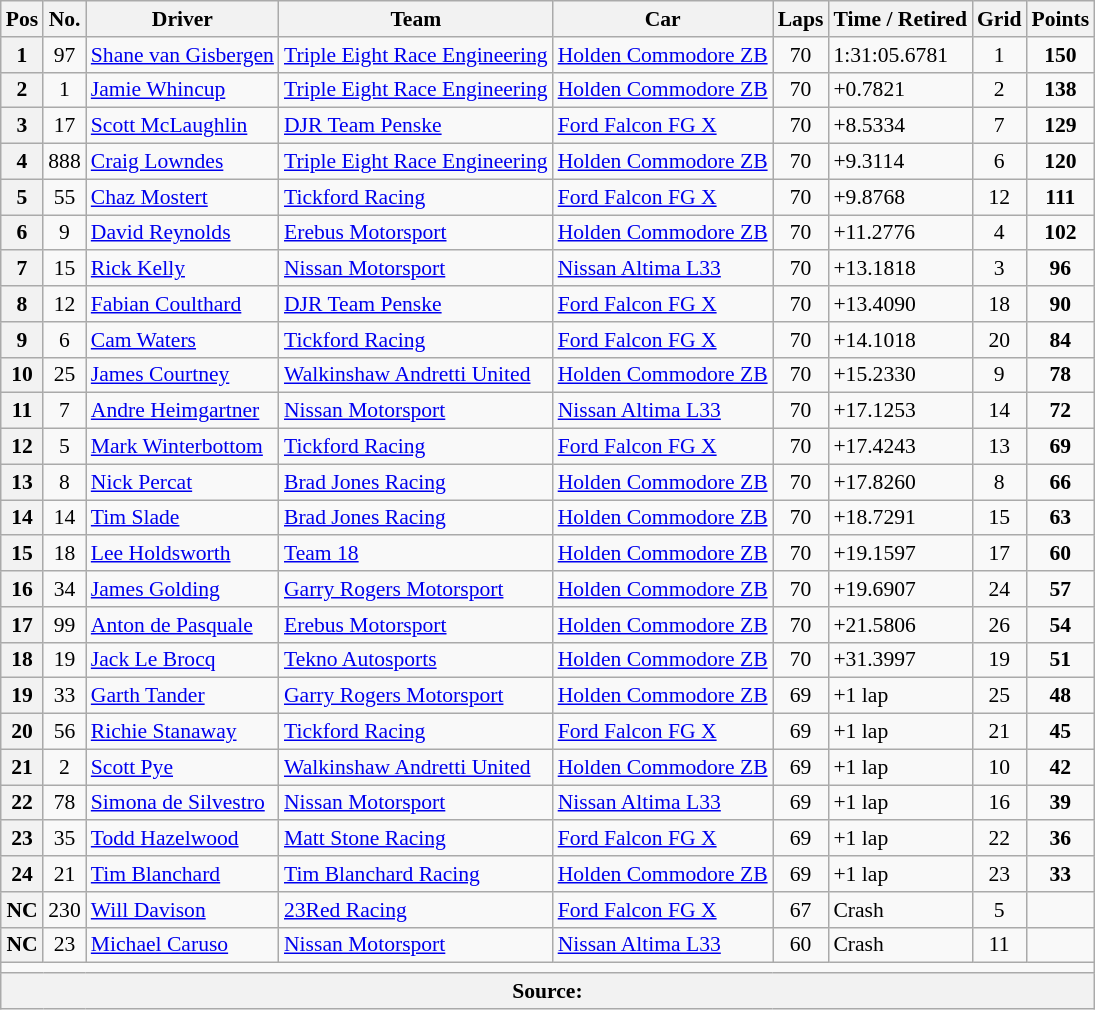<table class="wikitable" style="font-size:90%;">
<tr>
<th>Pos</th>
<th>No.</th>
<th>Driver</th>
<th>Team</th>
<th>Car</th>
<th>Laps</th>
<th>Time / Retired</th>
<th>Grid</th>
<th>Points</th>
</tr>
<tr>
<th>1</th>
<td align="center">97</td>
<td> <a href='#'>Shane van Gisbergen</a></td>
<td><a href='#'>Triple Eight Race Engineering</a></td>
<td><a href='#'>Holden Commodore ZB</a></td>
<td align="center">70</td>
<td>1:31:05.6781</td>
<td align="center">1</td>
<td align="center"><strong>150</strong></td>
</tr>
<tr>
<th>2</th>
<td align="center">1</td>
<td> <a href='#'>Jamie Whincup</a></td>
<td><a href='#'>Triple Eight Race Engineering</a></td>
<td><a href='#'>Holden Commodore ZB</a></td>
<td align="center">70</td>
<td>+0.7821</td>
<td align="center">2</td>
<td align="center"><strong>138</strong></td>
</tr>
<tr>
<th>3</th>
<td align="center">17</td>
<td> <a href='#'>Scott McLaughlin</a></td>
<td><a href='#'>DJR Team Penske</a></td>
<td><a href='#'>Ford Falcon FG X</a></td>
<td align="center">70</td>
<td>+8.5334</td>
<td align="center">7</td>
<td align="center"><strong>129</strong></td>
</tr>
<tr>
<th>4</th>
<td align="center">888</td>
<td> <a href='#'>Craig Lowndes</a></td>
<td><a href='#'>Triple Eight Race Engineering</a></td>
<td><a href='#'>Holden Commodore ZB</a></td>
<td align="center">70</td>
<td>+9.3114</td>
<td align="center">6</td>
<td align="center"><strong>120</strong></td>
</tr>
<tr>
<th>5</th>
<td align="center">55</td>
<td> <a href='#'>Chaz Mostert</a></td>
<td><a href='#'>Tickford Racing</a></td>
<td><a href='#'>Ford Falcon FG X</a></td>
<td align="center">70</td>
<td>+9.8768</td>
<td align="center">12</td>
<td align="center"><strong>111</strong></td>
</tr>
<tr>
<th>6</th>
<td align="center">9</td>
<td> <a href='#'>David Reynolds</a></td>
<td><a href='#'>Erebus Motorsport</a></td>
<td><a href='#'>Holden Commodore ZB</a></td>
<td align="center">70</td>
<td>+11.2776</td>
<td align="center">4</td>
<td align="center"><strong>102</strong></td>
</tr>
<tr>
<th>7</th>
<td align="center">15</td>
<td> <a href='#'>Rick Kelly</a></td>
<td><a href='#'>Nissan Motorsport</a></td>
<td><a href='#'>Nissan Altima L33</a></td>
<td align="center">70</td>
<td>+13.1818</td>
<td align="center">3</td>
<td align="center"><strong>96</strong></td>
</tr>
<tr>
<th>8</th>
<td align="center">12</td>
<td> <a href='#'>Fabian Coulthard</a></td>
<td><a href='#'>DJR Team Penske</a></td>
<td><a href='#'>Ford Falcon FG X</a></td>
<td align="center">70</td>
<td>+13.4090</td>
<td align="center">18</td>
<td align="center"><strong>90</strong></td>
</tr>
<tr>
<th>9</th>
<td align="center">6</td>
<td> <a href='#'>Cam Waters</a></td>
<td><a href='#'>Tickford Racing</a></td>
<td><a href='#'>Ford Falcon FG X</a></td>
<td align="center">70</td>
<td>+14.1018</td>
<td align="center">20</td>
<td align="center"><strong>84</strong></td>
</tr>
<tr>
<th>10</th>
<td align="center">25</td>
<td> <a href='#'>James Courtney</a></td>
<td><a href='#'>Walkinshaw Andretti United</a></td>
<td><a href='#'>Holden Commodore ZB</a></td>
<td align="center">70</td>
<td>+15.2330</td>
<td align="center">9</td>
<td align="center"><strong>78</strong></td>
</tr>
<tr>
<th>11</th>
<td align="center">7</td>
<td> <a href='#'>Andre Heimgartner</a></td>
<td><a href='#'>Nissan Motorsport</a></td>
<td><a href='#'>Nissan Altima L33</a></td>
<td align="center">70</td>
<td>+17.1253</td>
<td align="center">14</td>
<td align="center"><strong>72</strong></td>
</tr>
<tr>
<th>12</th>
<td align="center">5</td>
<td> <a href='#'>Mark Winterbottom</a></td>
<td><a href='#'>Tickford Racing</a></td>
<td><a href='#'>Ford Falcon FG X</a></td>
<td align="center">70</td>
<td>+17.4243</td>
<td align="center">13</td>
<td align="center"><strong>69</strong></td>
</tr>
<tr>
<th>13</th>
<td align="center">8</td>
<td> <a href='#'>Nick Percat</a></td>
<td><a href='#'>Brad Jones Racing</a></td>
<td><a href='#'>Holden Commodore ZB</a></td>
<td align="center">70</td>
<td>+17.8260</td>
<td align="center">8</td>
<td align="center"><strong>66</strong></td>
</tr>
<tr>
<th>14</th>
<td align="center">14</td>
<td> <a href='#'>Tim Slade</a></td>
<td><a href='#'>Brad Jones Racing</a></td>
<td><a href='#'>Holden Commodore ZB</a></td>
<td align="center">70</td>
<td>+18.7291</td>
<td align="center">15</td>
<td align="center"><strong>63</strong></td>
</tr>
<tr>
<th>15</th>
<td align="center">18</td>
<td> <a href='#'>Lee Holdsworth</a></td>
<td><a href='#'>Team 18</a></td>
<td><a href='#'>Holden Commodore ZB</a></td>
<td align="center">70</td>
<td>+19.1597</td>
<td align="center">17</td>
<td align="center"><strong>60</strong></td>
</tr>
<tr>
<th>16</th>
<td align="center">34</td>
<td> <a href='#'>James Golding</a></td>
<td><a href='#'>Garry Rogers Motorsport</a></td>
<td><a href='#'>Holden Commodore ZB</a></td>
<td align="center">70</td>
<td>+19.6907</td>
<td align="center">24</td>
<td align="center"><strong>57</strong></td>
</tr>
<tr>
<th>17</th>
<td align="center">99</td>
<td> <a href='#'>Anton de Pasquale</a></td>
<td><a href='#'>Erebus Motorsport</a></td>
<td><a href='#'>Holden Commodore ZB</a></td>
<td align="center">70</td>
<td>+21.5806</td>
<td align="center">26</td>
<td align="center"><strong>54</strong></td>
</tr>
<tr>
<th>18</th>
<td align="center">19</td>
<td> <a href='#'>Jack Le Brocq</a></td>
<td><a href='#'>Tekno Autosports</a></td>
<td><a href='#'>Holden Commodore ZB</a></td>
<td align="center">70</td>
<td>+31.3997</td>
<td align="center">19</td>
<td align="center"><strong>51</strong></td>
</tr>
<tr>
<th>19</th>
<td align="center">33</td>
<td> <a href='#'>Garth Tander</a></td>
<td><a href='#'>Garry Rogers Motorsport</a></td>
<td><a href='#'>Holden Commodore ZB</a></td>
<td align="center">69</td>
<td>+1 lap</td>
<td align="center">25</td>
<td align="center"><strong>48</strong></td>
</tr>
<tr>
<th>20</th>
<td align="center">56</td>
<td> <a href='#'>Richie Stanaway</a></td>
<td><a href='#'>Tickford Racing</a></td>
<td><a href='#'>Ford Falcon FG X</a></td>
<td align="center">69</td>
<td>+1 lap</td>
<td align="center">21</td>
<td align="center"><strong>45</strong></td>
</tr>
<tr>
<th>21</th>
<td align="center">2</td>
<td> <a href='#'>Scott Pye</a></td>
<td><a href='#'>Walkinshaw Andretti United</a></td>
<td><a href='#'>Holden Commodore ZB</a></td>
<td align="center">69</td>
<td>+1 lap</td>
<td align="center">10</td>
<td align="center"><strong>42</strong></td>
</tr>
<tr>
<th>22</th>
<td align="center">78</td>
<td> <a href='#'>Simona de Silvestro</a></td>
<td><a href='#'>Nissan Motorsport</a></td>
<td><a href='#'>Nissan Altima L33</a></td>
<td align="center">69</td>
<td>+1 lap</td>
<td align="center">16</td>
<td align="center"><strong>39</strong></td>
</tr>
<tr>
<th>23</th>
<td align="center">35</td>
<td> <a href='#'>Todd Hazelwood</a></td>
<td><a href='#'>Matt Stone Racing</a></td>
<td><a href='#'>Ford Falcon FG X</a></td>
<td align="center">69</td>
<td>+1 lap</td>
<td align="center">22</td>
<td align="center"><strong>36</strong></td>
</tr>
<tr>
<th>24</th>
<td align="center">21</td>
<td> <a href='#'>Tim Blanchard</a></td>
<td><a href='#'>Tim Blanchard Racing</a></td>
<td><a href='#'>Holden Commodore ZB</a></td>
<td align="center">69</td>
<td>+1 lap</td>
<td align="center">23</td>
<td align="center"><strong>33</strong></td>
</tr>
<tr>
<th>NC</th>
<td align="center">230</td>
<td> <a href='#'>Will Davison</a></td>
<td><a href='#'>23Red Racing</a></td>
<td><a href='#'>Ford Falcon FG X</a></td>
<td align="center">67</td>
<td>Crash</td>
<td align="center">5</td>
<td align="center"></td>
</tr>
<tr>
<th>NC</th>
<td align="center">23</td>
<td> <a href='#'>Michael Caruso</a></td>
<td><a href='#'>Nissan Motorsport</a></td>
<td><a href='#'>Nissan Altima L33</a></td>
<td align="center">60</td>
<td>Crash</td>
<td align="center">11</td>
<td align="center"></td>
</tr>
<tr>
<td colspan="9" align="center"></td>
</tr>
<tr>
<th colspan="9">Source:</th>
</tr>
</table>
